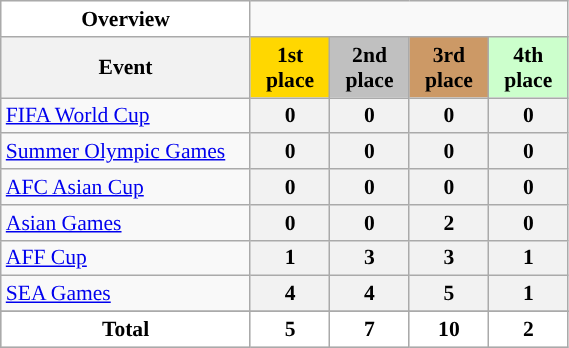<table class="wikitable" style="width:30%; font-size:90%; text-align:center;">
<tr>
<th style="color:black; background:#FFFFFF; ">Overview</th>
</tr>
<tr>
<th>Event</th>
<th style="width:14%; background:gold;">1st place</th>
<th style="width:14%; background:silver;">2nd place</th>
<th style="width:14%; background:#c96;">3rd place</th>
<th style="width:14%; background:#ccffcc;">4th place</th>
</tr>
<tr>
<td align=left><a href='#'>FIFA World Cup</a></td>
<th>0</th>
<th>0</th>
<th>0</th>
<th>0</th>
</tr>
<tr>
<td align="left"><a href='#'>Summer Olympic Games</a></td>
<th>0</th>
<th>0</th>
<th>0</th>
<th>0</th>
</tr>
<tr>
<td align=left><a href='#'>AFC Asian Cup</a></td>
<th>0</th>
<th>0</th>
<th>0</th>
<th>0</th>
</tr>
<tr>
<td align="left"><a href='#'>Asian Games</a></td>
<th>0</th>
<th>0</th>
<th>2</th>
<th>0</th>
</tr>
<tr>
<td align="left"><a href='#'>AFF Cup</a></td>
<th>1</th>
<th>3</th>
<th>3</th>
<th>1</th>
</tr>
<tr>
<td align="left"><a href='#'>SEA Games</a></td>
<th>4</th>
<th>4</th>
<th>5</th>
<th>1</th>
</tr>
<tr>
</tr>
<tr style="background:silver">
<th style="color:black; background:#FFFFFF; ">Total</th>
<th style="color:black; background:#FFFFFF; ">5</th>
<th style="color:black; background:#FFFFFF; ">7</th>
<th style="color:black; background:#FFFFFF; ">10</th>
<th style="color:black; background:#FFFFFF; ">2</th>
</tr>
</table>
